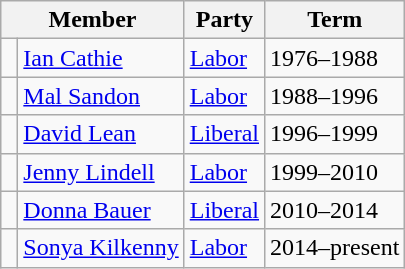<table class="wikitable">
<tr>
<th colspan="2">Member</th>
<th>Party</th>
<th>Term</th>
</tr>
<tr>
<td> </td>
<td><a href='#'>Ian Cathie</a></td>
<td><a href='#'>Labor</a></td>
<td>1976–1988</td>
</tr>
<tr>
<td> </td>
<td><a href='#'>Mal Sandon</a></td>
<td><a href='#'>Labor</a></td>
<td>1988–1996</td>
</tr>
<tr>
<td> </td>
<td><a href='#'>David Lean</a></td>
<td><a href='#'>Liberal</a></td>
<td>1996–1999</td>
</tr>
<tr>
<td> </td>
<td><a href='#'>Jenny Lindell</a></td>
<td><a href='#'>Labor</a></td>
<td>1999–2010</td>
</tr>
<tr>
<td> </td>
<td><a href='#'>Donna Bauer</a></td>
<td><a href='#'>Liberal</a></td>
<td>2010–2014</td>
</tr>
<tr>
<td> </td>
<td><a href='#'>Sonya Kilkenny</a></td>
<td><a href='#'>Labor</a></td>
<td>2014–present</td>
</tr>
</table>
